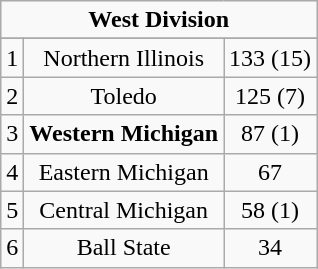<table class="wikitable">
<tr align="center">
<td align="center" Colspan="3"><strong>West Division</strong></td>
</tr>
<tr align="center">
</tr>
<tr align="center">
<td>1</td>
<td>Northern Illinois</td>
<td>133 (15)</td>
</tr>
<tr align="center">
<td>2</td>
<td>Toledo</td>
<td>125 (7)</td>
</tr>
<tr align="center">
<td>3</td>
<td><strong>Western Michigan</strong></td>
<td>87 (1)</td>
</tr>
<tr align="center">
<td>4</td>
<td>Eastern Michigan</td>
<td>67</td>
</tr>
<tr align="center">
<td>5</td>
<td>Central Michigan</td>
<td>58 (1)</td>
</tr>
<tr align="center">
<td>6</td>
<td>Ball State</td>
<td>34</td>
</tr>
</table>
